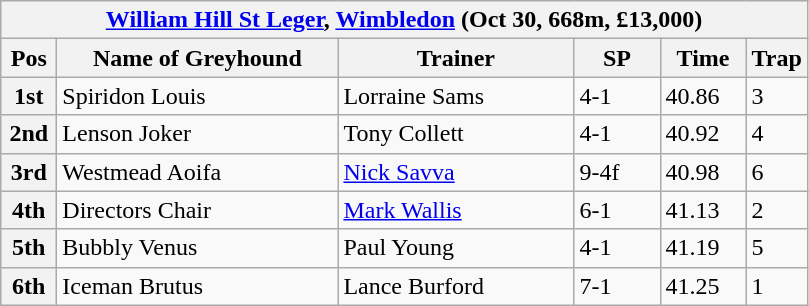<table class="wikitable">
<tr>
<th colspan="6"><a href='#'>William Hill St Leger</a>, <a href='#'>Wimbledon</a> (Oct 30, 668m, £13,000)</th>
</tr>
<tr>
<th width=30>Pos</th>
<th width=180>Name of Greyhound</th>
<th width=150>Trainer</th>
<th width=50>SP</th>
<th width=50>Time</th>
<th width=30>Trap</th>
</tr>
<tr>
<th>1st</th>
<td>Spiridon Louis</td>
<td>Lorraine Sams</td>
<td>4-1</td>
<td>40.86</td>
<td>3</td>
</tr>
<tr>
<th>2nd</th>
<td>Lenson Joker</td>
<td>Tony Collett</td>
<td>4-1</td>
<td>40.92</td>
<td>4</td>
</tr>
<tr>
<th>3rd</th>
<td>Westmead Aoifa</td>
<td><a href='#'>Nick Savva</a></td>
<td>9-4f</td>
<td>40.98</td>
<td>6</td>
</tr>
<tr>
<th>4th</th>
<td>Directors Chair</td>
<td><a href='#'>Mark Wallis</a></td>
<td>6-1</td>
<td>41.13</td>
<td>2</td>
</tr>
<tr>
<th>5th</th>
<td>Bubbly Venus</td>
<td>Paul Young</td>
<td>4-1</td>
<td>41.19</td>
<td>5</td>
</tr>
<tr>
<th>6th</th>
<td>Iceman Brutus</td>
<td>Lance Burford</td>
<td>7-1</td>
<td>41.25</td>
<td>1</td>
</tr>
</table>
